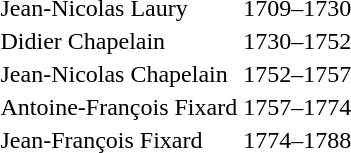<table>
<tr>
<td>Jean-Nicolas Laury</td>
<td>1709–1730</td>
</tr>
<tr>
<td>Didier Chapelain</td>
<td>1730–1752</td>
</tr>
<tr>
<td>Jean-Nicolas Chapelain</td>
<td>1752–1757</td>
</tr>
<tr>
<td>Antoine-François Fixard</td>
<td>1757–1774</td>
</tr>
<tr>
<td>Jean-François Fixard</td>
<td>1774–1788</td>
</tr>
</table>
